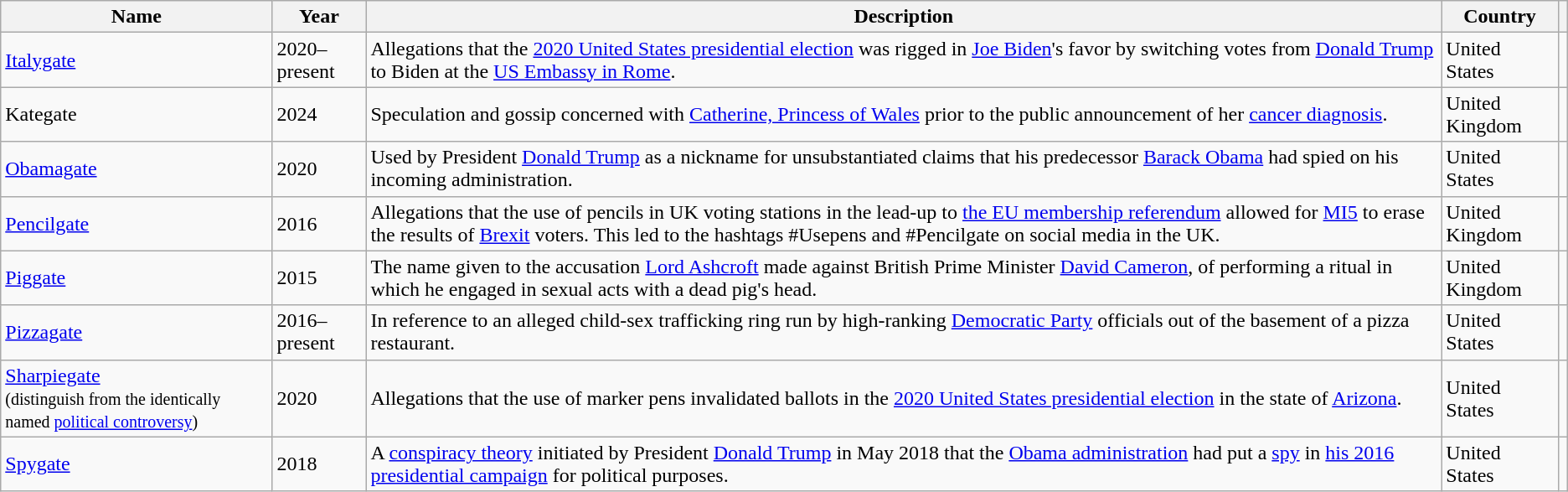<table class="wikitable sortable">
<tr>
<th>Name</th>
<th>Year</th>
<th>Description</th>
<th>Country</th>
<th></th>
</tr>
<tr>
<td><a href='#'>Italygate</a></td>
<td>2020–present</td>
<td>Allegations that the <a href='#'>2020 United States presidential election</a> was rigged in <a href='#'>Joe Biden</a>'s favor by switching votes from <a href='#'>Donald Trump</a> to Biden at the <a href='#'>US Embassy in Rome</a>.</td>
<td>United States</td>
<td></td>
</tr>
<tr>
<td>Kategate</td>
<td>2024</td>
<td>Speculation and gossip concerned with <a href='#'>Catherine, Princess of Wales</a> prior to the public announcement of her <a href='#'>cancer diagnosis</a>.</td>
<td>United Kingdom</td>
<td></td>
</tr>
<tr>
<td><a href='#'>Obamagate</a></td>
<td>2020</td>
<td>Used by President <a href='#'>Donald Trump</a> as a nickname for unsubstantiated claims that his predecessor <a href='#'>Barack Obama</a> had spied on his incoming administration.</td>
<td>United States</td>
<td></td>
</tr>
<tr>
<td><a href='#'>Pencilgate</a></td>
<td>2016</td>
<td>Allegations that the use of pencils in UK voting stations in the lead-up to <a href='#'>the EU membership referendum</a> allowed for <a href='#'>MI5</a> to erase the results of <a href='#'>Brexit</a> voters. This led to the hashtags #Usepens and #Pencilgate on social media in the UK.</td>
<td>United Kingdom</td>
<td></td>
</tr>
<tr>
<td><a href='#'>Piggate</a></td>
<td>2015</td>
<td>The name given to the accusation <a href='#'>Lord Ashcroft</a> made against British Prime Minister <a href='#'>David Cameron</a>, of performing a ritual in which he engaged in sexual acts with a dead pig's head.</td>
<td>United Kingdom</td>
<td></td>
</tr>
<tr>
<td><a href='#'>Pizzagate</a></td>
<td>2016–present</td>
<td>In reference to an alleged child-sex trafficking ring run by high-ranking <a href='#'>Democratic Party</a> officials out of the basement of a pizza restaurant.</td>
<td>United States</td>
<td></td>
</tr>
<tr>
<td><a href='#'>Sharpiegate</a><br><small>(distinguish from the identically named <a href='#'>political controversy</a>)</small></td>
<td>2020</td>
<td>Allegations that the use of marker pens invalidated ballots in the <a href='#'>2020 United States presidential election</a> in the state of <a href='#'>Arizona</a>.</td>
<td>United States</td>
<td></td>
</tr>
<tr>
<td><a href='#'>Spygate</a></td>
<td>2018</td>
<td>A <a href='#'>conspiracy theory</a> initiated by President <a href='#'>Donald Trump</a> in May 2018 that the <a href='#'>Obama administration</a> had put a <a href='#'>spy</a> in <a href='#'>his 2016 presidential campaign</a> for political purposes.</td>
<td>United States</td>
<td></td>
</tr>
</table>
